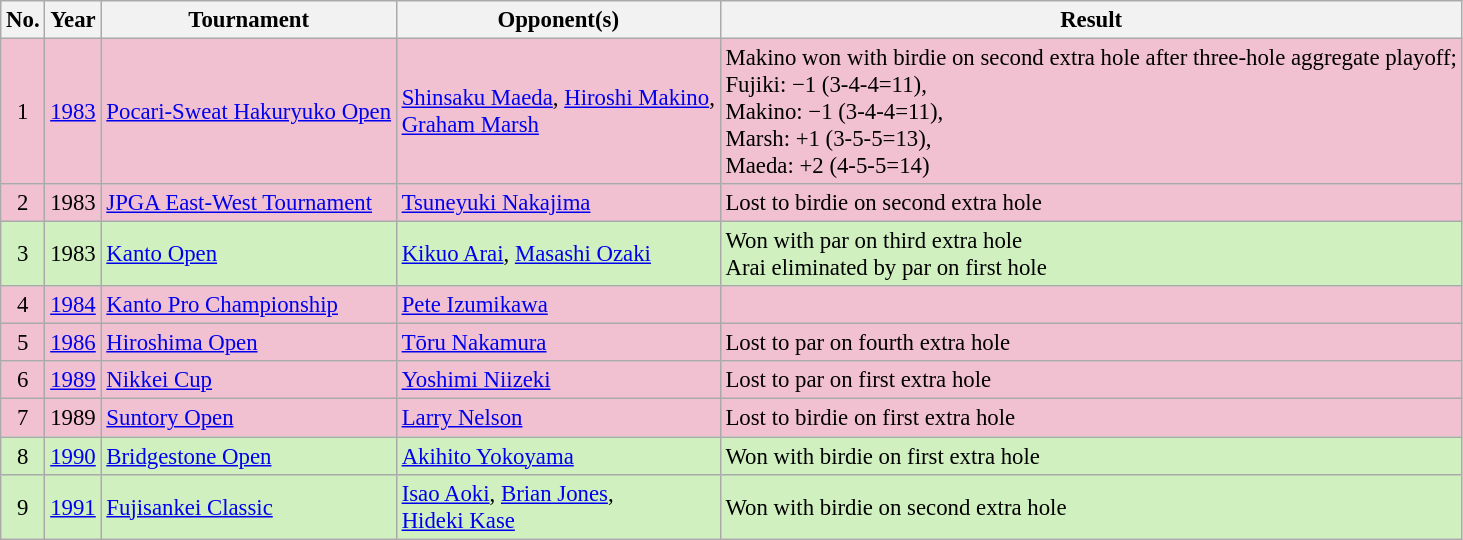<table class="wikitable" style="font-size:95%;">
<tr>
<th>No.</th>
<th>Year</th>
<th>Tournament</th>
<th>Opponent(s)</th>
<th>Result</th>
</tr>
<tr style="background:#F2C1D1;">
<td align=center>1</td>
<td><a href='#'>1983</a></td>
<td><a href='#'>Pocari-Sweat Hakuryuko Open</a></td>
<td> <a href='#'>Shinsaku Maeda</a>,  <a href='#'>Hiroshi Makino</a>,<br> <a href='#'>Graham Marsh</a></td>
<td>Makino won with birdie on second extra hole after three-hole aggregate playoff;<br>Fujiki: −1 (3-4-4=11),<br>Makino: −1 (3-4-4=11),<br>Marsh: +1 (3-5-5=13),<br>Maeda: +2 (4-5-5=14)</td>
</tr>
<tr style="background:#F2C1D1;">
<td align=center>2</td>
<td>1983</td>
<td><a href='#'>JPGA East-West Tournament</a></td>
<td> <a href='#'>Tsuneyuki Nakajima</a></td>
<td>Lost to birdie on second extra hole</td>
</tr>
<tr style="background:#D0F0C0;">
<td align=center>3</td>
<td>1983</td>
<td><a href='#'>Kanto Open</a></td>
<td> <a href='#'>Kikuo Arai</a>,  <a href='#'>Masashi Ozaki</a></td>
<td>Won with par on third extra hole<br>Arai eliminated by par on first hole</td>
</tr>
<tr style="background:#F2C1D1;">
<td align=center>4</td>
<td><a href='#'>1984</a></td>
<td><a href='#'>Kanto Pro Championship</a></td>
<td> <a href='#'>Pete Izumikawa</a></td>
<td></td>
</tr>
<tr style="background:#F2C1D1;">
<td align=center>5</td>
<td><a href='#'>1986</a></td>
<td><a href='#'>Hiroshima Open</a></td>
<td> <a href='#'>Tōru Nakamura</a></td>
<td>Lost to par on fourth extra hole</td>
</tr>
<tr style="background:#F2C1D1;">
<td align=center>6</td>
<td><a href='#'>1989</a></td>
<td><a href='#'>Nikkei Cup</a></td>
<td> <a href='#'>Yoshimi Niizeki</a></td>
<td>Lost to par on first extra hole</td>
</tr>
<tr style="background:#F2C1D1;">
<td align=center>7</td>
<td>1989</td>
<td><a href='#'>Suntory Open</a></td>
<td> <a href='#'>Larry Nelson</a></td>
<td>Lost to birdie on first extra hole</td>
</tr>
<tr style="background:#D0F0C0;">
<td align=center>8</td>
<td><a href='#'>1990</a></td>
<td><a href='#'>Bridgestone Open</a></td>
<td> <a href='#'>Akihito Yokoyama</a></td>
<td>Won with birdie on first extra hole</td>
</tr>
<tr style="background:#D0F0C0;">
<td align=center>9</td>
<td><a href='#'>1991</a></td>
<td><a href='#'>Fujisankei Classic</a></td>
<td> <a href='#'>Isao Aoki</a>,  <a href='#'>Brian Jones</a>,<br> <a href='#'>Hideki Kase</a></td>
<td>Won with birdie on second extra hole</td>
</tr>
</table>
